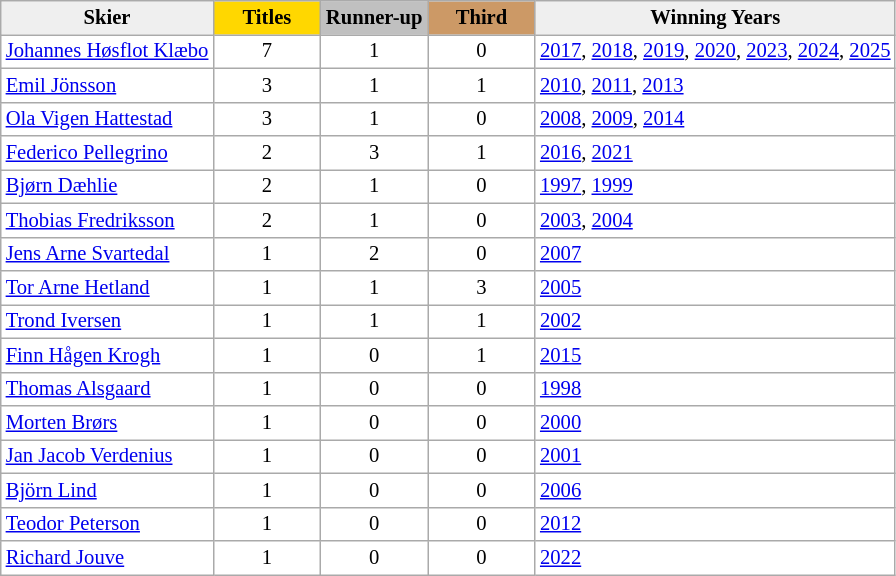<table class="wikitable plainrowheaders" style="background:#fff; font-size:86%; line-height:16px; border:gray solid 1px">
<tr>
<th style="background:#efefef;">Skier</th>
<th style="width:65px; background:gold">Titles</th>
<th style="width:65px; background:silver">Runner-up</th>
<th style="width:65px; background:#c96;">Third</th>
<th style="background:#efefef;">Winning Years</th>
</tr>
<tr>
<td> <a href='#'>Johannes Høsflot Klæbo</a></td>
<td align=center>7</td>
<td align=center>1</td>
<td align=center>0</td>
<td><a href='#'>2017</a>, <a href='#'>2018</a>, <a href='#'>2019</a>, <a href='#'>2020</a>, <a href='#'>2023</a>, <a href='#'>2024</a>, <a href='#'>2025</a></td>
</tr>
<tr>
<td> <a href='#'>Emil Jönsson</a></td>
<td align=center>3</td>
<td align=center>1</td>
<td align=center>1</td>
<td><a href='#'>2010</a>, <a href='#'>2011</a>, <a href='#'>2013</a></td>
</tr>
<tr>
<td> <a href='#'>Ola Vigen Hattestad</a></td>
<td align=center>3</td>
<td align=center>1</td>
<td align=center>0</td>
<td><a href='#'>2008</a>, <a href='#'>2009</a>, <a href='#'>2014</a></td>
</tr>
<tr>
<td> <a href='#'>Federico Pellegrino</a></td>
<td align=center>2</td>
<td align=center>3</td>
<td align=center>1</td>
<td><a href='#'>2016</a>, <a href='#'>2021</a></td>
</tr>
<tr>
<td> <a href='#'>Bjørn Dæhlie</a></td>
<td align=center>2</td>
<td align=center>1</td>
<td align=center>0</td>
<td><a href='#'>1997</a>, <a href='#'>1999</a></td>
</tr>
<tr>
<td> <a href='#'>Thobias Fredriksson</a></td>
<td align=center>2</td>
<td align=center>1</td>
<td align=center>0</td>
<td><a href='#'>2003</a>, <a href='#'>2004</a></td>
</tr>
<tr>
<td> <a href='#'>Jens Arne Svartedal</a></td>
<td align=center>1</td>
<td align=center>2</td>
<td align=center>0</td>
<td><a href='#'>2007</a></td>
</tr>
<tr>
<td> <a href='#'>Tor Arne Hetland</a></td>
<td align=center>1</td>
<td align=center>1</td>
<td align=center>3</td>
<td><a href='#'>2005</a></td>
</tr>
<tr>
<td> <a href='#'>Trond Iversen</a></td>
<td align=center>1</td>
<td align=center>1</td>
<td align=center>1</td>
<td><a href='#'>2002</a></td>
</tr>
<tr>
<td> <a href='#'>Finn Hågen Krogh</a></td>
<td align=center>1</td>
<td align=center>0</td>
<td align=center>1</td>
<td><a href='#'>2015</a></td>
</tr>
<tr>
<td> <a href='#'>Thomas Alsgaard</a></td>
<td align=center>1</td>
<td align=center>0</td>
<td align=center>0</td>
<td><a href='#'>1998</a></td>
</tr>
<tr>
<td> <a href='#'>Morten Brørs</a></td>
<td align=center>1</td>
<td align=center>0</td>
<td align=center>0</td>
<td><a href='#'>2000</a></td>
</tr>
<tr>
<td> <a href='#'>Jan Jacob Verdenius</a></td>
<td align=center>1</td>
<td align=center>0</td>
<td align=center>0</td>
<td><a href='#'>2001</a></td>
</tr>
<tr>
<td> <a href='#'>Björn Lind</a></td>
<td align=center>1</td>
<td align=center>0</td>
<td align=center>0</td>
<td><a href='#'>2006</a></td>
</tr>
<tr>
<td> <a href='#'>Teodor Peterson</a></td>
<td align=center>1</td>
<td align=center>0</td>
<td align=center>0</td>
<td><a href='#'>2012</a></td>
</tr>
<tr>
<td> <a href='#'>Richard Jouve</a></td>
<td align=center>1</td>
<td align=center>0</td>
<td align=center>0</td>
<td><a href='#'>2022</a></td>
</tr>
</table>
